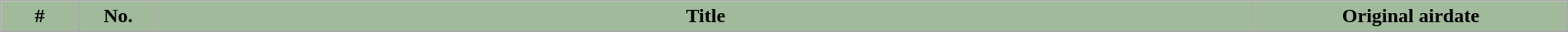<table class="wikitable plainrowheaders" style="width:100%;">
<tr>
<th style="background-color: #a1ba9c" width="5%">#</th>
<th style="background-color: #a1ba9c" width="5%">No.</th>
<th style="background-color: #a1ba9c">Title</th>
<th style="background-color: #a1ba9c" width="20%">Original airdate<br>



</th>
</tr>
</table>
